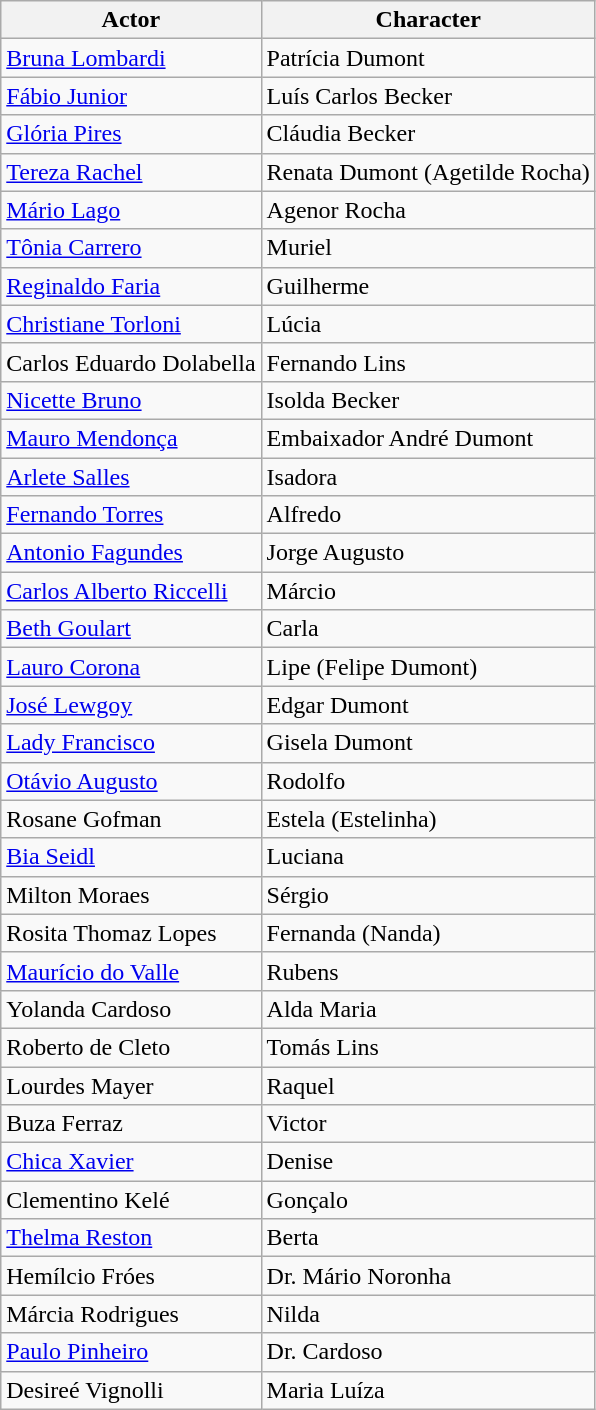<table class="wikitable sortable">
<tr>
<th>Actor</th>
<th>Character</th>
</tr>
<tr>
<td><a href='#'>Bruna Lombardi</a></td>
<td>Patrícia Dumont</td>
</tr>
<tr>
<td><a href='#'>Fábio Junior</a></td>
<td>Luís Carlos Becker</td>
</tr>
<tr>
<td><a href='#'>Glória Pires</a></td>
<td>Cláudia Becker</td>
</tr>
<tr>
<td><a href='#'>Tereza Rachel</a></td>
<td>Renata Dumont (Agetilde Rocha)</td>
</tr>
<tr>
<td><a href='#'>Mário Lago</a></td>
<td>Agenor Rocha</td>
</tr>
<tr>
<td><a href='#'>Tônia Carrero</a></td>
<td>Muriel</td>
</tr>
<tr>
<td><a href='#'>Reginaldo Faria</a></td>
<td>Guilherme</td>
</tr>
<tr>
<td><a href='#'>Christiane Torloni</a></td>
<td>Lúcia</td>
</tr>
<tr>
<td>Carlos Eduardo Dolabella</td>
<td>Fernando Lins</td>
</tr>
<tr>
<td><a href='#'>Nicette Bruno</a></td>
<td>Isolda Becker</td>
</tr>
<tr>
<td><a href='#'>Mauro Mendonça</a></td>
<td>Embaixador André Dumont</td>
</tr>
<tr>
<td><a href='#'>Arlete Salles</a></td>
<td>Isadora</td>
</tr>
<tr>
<td><a href='#'>Fernando Torres</a></td>
<td>Alfredo</td>
</tr>
<tr>
<td><a href='#'>Antonio Fagundes</a></td>
<td>Jorge Augusto</td>
</tr>
<tr>
<td><a href='#'>Carlos Alberto Riccelli</a></td>
<td>Márcio</td>
</tr>
<tr>
<td><a href='#'>Beth Goulart</a></td>
<td>Carla</td>
</tr>
<tr>
<td><a href='#'>Lauro Corona</a></td>
<td>Lipe (Felipe Dumont)</td>
</tr>
<tr>
<td><a href='#'>José Lewgoy</a></td>
<td>Edgar Dumont</td>
</tr>
<tr>
<td><a href='#'>Lady Francisco</a></td>
<td>Gisela Dumont</td>
</tr>
<tr>
<td><a href='#'>Otávio Augusto</a></td>
<td>Rodolfo</td>
</tr>
<tr>
<td>Rosane Gofman</td>
<td>Estela (Estelinha)</td>
</tr>
<tr>
<td><a href='#'>Bia Seidl</a></td>
<td>Luciana</td>
</tr>
<tr>
<td>Milton Moraes</td>
<td>Sérgio</td>
</tr>
<tr>
<td>Rosita Thomaz Lopes</td>
<td>Fernanda (Nanda)</td>
</tr>
<tr>
<td><a href='#'>Maurício do Valle</a></td>
<td>Rubens</td>
</tr>
<tr>
<td>Yolanda Cardoso</td>
<td>Alda Maria</td>
</tr>
<tr>
<td>Roberto de Cleto</td>
<td>Tomás Lins</td>
</tr>
<tr>
<td>Lourdes Mayer</td>
<td>Raquel</td>
</tr>
<tr>
<td>Buza Ferraz</td>
<td>Victor</td>
</tr>
<tr>
<td><a href='#'>Chica Xavier</a></td>
<td>Denise</td>
</tr>
<tr>
<td>Clementino Kelé</td>
<td>Gonçalo</td>
</tr>
<tr>
<td><a href='#'>Thelma Reston</a></td>
<td>Berta</td>
</tr>
<tr>
<td>Hemílcio Fróes</td>
<td>Dr. Mário Noronha</td>
</tr>
<tr>
<td>Márcia Rodrigues</td>
<td>Nilda</td>
</tr>
<tr>
<td><a href='#'>Paulo Pinheiro</a></td>
<td>Dr. Cardoso</td>
</tr>
<tr>
<td>Desireé Vignolli</td>
<td>Maria Luíza</td>
</tr>
</table>
